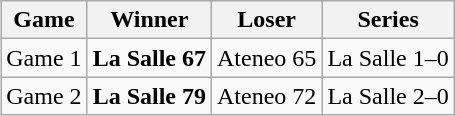<table class=wikitable align=right>
<tr>
<th>Game</th>
<th>Winner</th>
<th>Loser</th>
<th>Series</th>
</tr>
<tr>
<td>Game 1</td>
<td><strong>La Salle 67</strong></td>
<td>Ateneo 65</td>
<td>La Salle 1–0</td>
</tr>
<tr>
<td>Game 2</td>
<td><strong>La Salle 79</strong></td>
<td>Ateneo 72</td>
<td>La Salle 2–0</td>
</tr>
</table>
